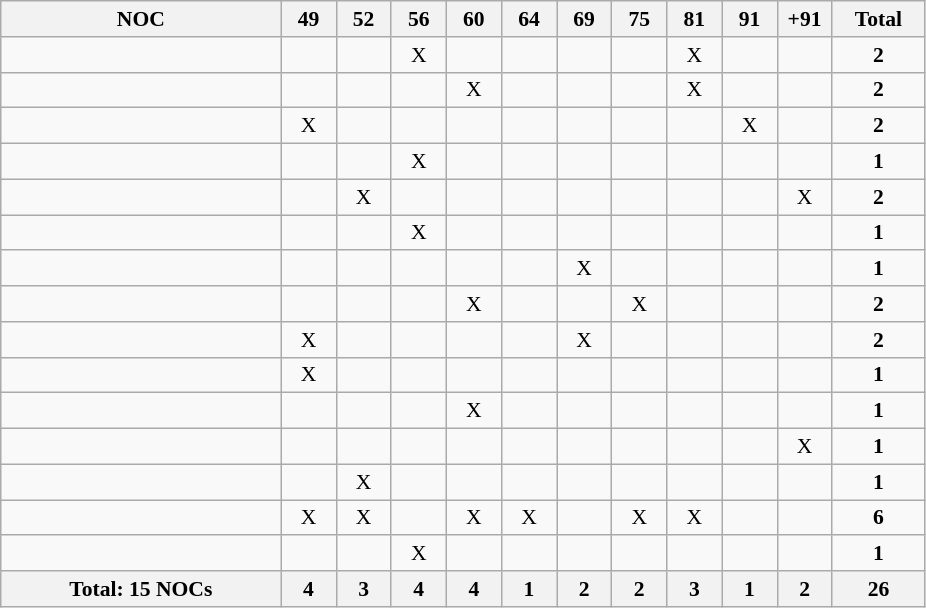<table class="wikitable" style="text-align:center; font-size:90%">
<tr>
<th width=180 align="left">NOC</th>
<th width=30>49</th>
<th width=30>52</th>
<th width=30>56</th>
<th width=30>60</th>
<th width=30>64</th>
<th width=30>69</th>
<th width=30>75</th>
<th width=30>81</th>
<th width=30>91</th>
<th width=30>+91</th>
<th width=55>Total</th>
</tr>
<tr>
<td align=left></td>
<td></td>
<td></td>
<td>X</td>
<td></td>
<td></td>
<td></td>
<td></td>
<td>X</td>
<td></td>
<td></td>
<td><strong>2</strong></td>
</tr>
<tr>
<td align=left></td>
<td></td>
<td></td>
<td></td>
<td>X</td>
<td></td>
<td></td>
<td></td>
<td>X</td>
<td></td>
<td></td>
<td><strong>2</strong></td>
</tr>
<tr>
<td align=left></td>
<td>X</td>
<td></td>
<td></td>
<td></td>
<td></td>
<td></td>
<td></td>
<td></td>
<td>X</td>
<td></td>
<td><strong>2</strong></td>
</tr>
<tr>
<td align=left></td>
<td></td>
<td></td>
<td>X</td>
<td></td>
<td></td>
<td></td>
<td></td>
<td></td>
<td></td>
<td></td>
<td><strong>1</strong></td>
</tr>
<tr>
<td align=left></td>
<td></td>
<td>X</td>
<td></td>
<td></td>
<td></td>
<td></td>
<td></td>
<td></td>
<td></td>
<td>X</td>
<td><strong>2</strong></td>
</tr>
<tr>
<td align=left></td>
<td></td>
<td></td>
<td>X</td>
<td></td>
<td></td>
<td></td>
<td></td>
<td></td>
<td></td>
<td></td>
<td><strong>1</strong></td>
</tr>
<tr>
<td align=left></td>
<td></td>
<td></td>
<td></td>
<td></td>
<td></td>
<td>X</td>
<td></td>
<td></td>
<td></td>
<td></td>
<td><strong>1</strong></td>
</tr>
<tr>
<td align=left></td>
<td></td>
<td></td>
<td></td>
<td>X</td>
<td></td>
<td></td>
<td>X</td>
<td></td>
<td></td>
<td></td>
<td><strong>2</strong></td>
</tr>
<tr>
<td align=left></td>
<td>X</td>
<td></td>
<td></td>
<td></td>
<td></td>
<td>X</td>
<td></td>
<td></td>
<td></td>
<td></td>
<td><strong>2</strong></td>
</tr>
<tr>
<td align=left></td>
<td>X</td>
<td></td>
<td></td>
<td></td>
<td></td>
<td></td>
<td></td>
<td></td>
<td></td>
<td></td>
<td><strong>1</strong></td>
</tr>
<tr>
<td align=left></td>
<td></td>
<td></td>
<td></td>
<td>X</td>
<td></td>
<td></td>
<td></td>
<td></td>
<td></td>
<td></td>
<td><strong>1</strong></td>
</tr>
<tr>
<td align=left></td>
<td></td>
<td></td>
<td></td>
<td></td>
<td></td>
<td></td>
<td></td>
<td></td>
<td></td>
<td>X</td>
<td><strong>1</strong></td>
</tr>
<tr>
<td align=left></td>
<td></td>
<td>X</td>
<td></td>
<td></td>
<td></td>
<td></td>
<td></td>
<td></td>
<td></td>
<td></td>
<td><strong>1</strong></td>
</tr>
<tr>
<td align=left></td>
<td>X</td>
<td>X</td>
<td></td>
<td>X</td>
<td>X</td>
<td></td>
<td>X</td>
<td>X</td>
<td></td>
<td></td>
<td><strong>6</strong></td>
</tr>
<tr>
<td align=left></td>
<td></td>
<td></td>
<td>X</td>
<td></td>
<td></td>
<td></td>
<td></td>
<td></td>
<td></td>
<td></td>
<td><strong>1</strong></td>
</tr>
<tr>
<th>Total: 15 NOCs</th>
<th>4</th>
<th>3</th>
<th>4</th>
<th>4</th>
<th>1</th>
<th>2</th>
<th>2</th>
<th>3</th>
<th>1</th>
<th>2</th>
<th>26</th>
</tr>
</table>
